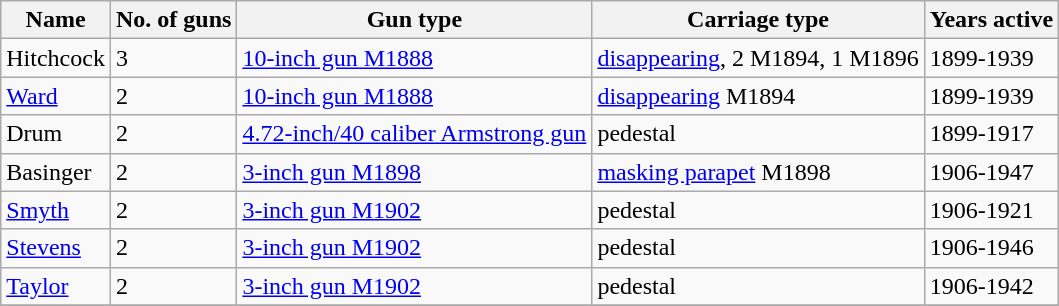<table class="wikitable">
<tr>
<th>Name</th>
<th>No. of guns</th>
<th>Gun type</th>
<th>Carriage type</th>
<th>Years active</th>
</tr>
<tr>
<td>Hitchcock</td>
<td>3</td>
<td><a href='#'>10-inch gun M1888</a></td>
<td><a href='#'>disappearing</a>, 2 M1894, 1 M1896</td>
<td>1899-1939</td>
</tr>
<tr>
<td><a href='#'>Ward</a></td>
<td>2</td>
<td><a href='#'>10-inch gun M1888</a></td>
<td><a href='#'>disappearing</a> M1894</td>
<td>1899-1939</td>
</tr>
<tr>
<td>Drum</td>
<td>2</td>
<td><a href='#'>4.72-inch/40 caliber Armstrong gun</a></td>
<td>pedestal</td>
<td>1899-1917</td>
</tr>
<tr>
<td>Basinger</td>
<td>2</td>
<td><a href='#'>3-inch gun M1898</a></td>
<td><a href='#'>masking parapet</a> M1898</td>
<td>1906-1947</td>
</tr>
<tr>
<td><a href='#'>Smyth</a></td>
<td>2</td>
<td><a href='#'>3-inch gun M1902</a></td>
<td>pedestal</td>
<td>1906-1921</td>
</tr>
<tr>
<td><a href='#'>Stevens</a></td>
<td>2</td>
<td><a href='#'>3-inch gun M1902</a></td>
<td>pedestal</td>
<td>1906-1946</td>
</tr>
<tr>
<td><a href='#'>Taylor</a></td>
<td>2</td>
<td><a href='#'>3-inch gun M1902</a></td>
<td>pedestal</td>
<td>1906-1942</td>
</tr>
<tr>
</tr>
</table>
